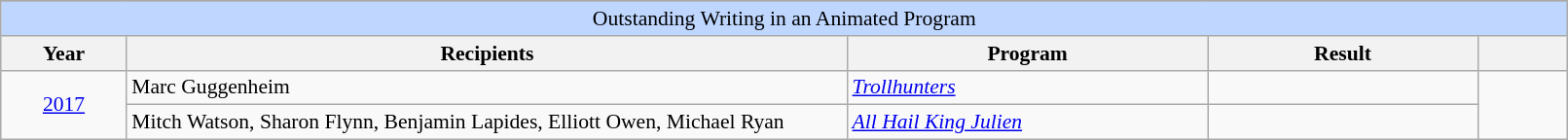<table class="wikitable plainrowheaders" style="font-size: 90%" width=85%>
<tr>
</tr>
<tr ---- bgcolor="#bfd7ff">
<td colspan=6 align=center>Outstanding Writing in an Animated Program</td>
</tr>
<tr ---- bgcolor="#ebf5ff">
<th scope="col" style="width:7%;">Year</th>
<th scope="col" style="width:40%;">Recipients</th>
<th scope="col" style="width:20%;">Program</th>
<th scope="col" style="width:15%;">Result</th>
<th scope="col" class="unsortable" style="width:5%;"></th>
</tr>
<tr>
<td rowspan="2" style="text-align:center;"><a href='#'>2017</a></td>
<td>Marc Guggenheim</td>
<td><em><a href='#'>Trollhunters</a></em></td>
<td></td>
<td rowspan="2" style="text-align:center;"></td>
</tr>
<tr>
<td>Mitch Watson, Sharon Flynn, Benjamin Lapides, Elliott Owen, Michael Ryan</td>
<td><em><a href='#'>All Hail King Julien</a></em></td>
<td></td>
</tr>
</table>
